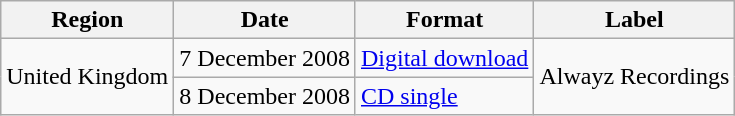<table class="wikitable">
<tr>
<th>Region</th>
<th>Date</th>
<th>Format</th>
<th>Label</th>
</tr>
<tr>
<td rowspan=2>United Kingdom</td>
<td>7 December 2008</td>
<td><a href='#'>Digital download</a></td>
<td rowspan="2">Alwayz Recordings</td>
</tr>
<tr>
<td>8 December 2008</td>
<td><a href='#'>CD single</a></td>
</tr>
</table>
